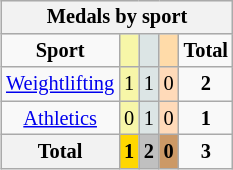<table class=wikitable style="font-size:85%; float:right;text-align:center">
<tr bgcolor=EFEFEF>
<th colspan=7><strong>Medals by sport</strong></th>
</tr>
<tr>
<td><strong>Sport</strong></td>
<td bgcolor=F7F6A8></td>
<td bgcolor=DCE5E5></td>
<td bgcolor=FFDBA9></td>
<td><strong>Total</strong></td>
</tr>
<tr>
<td><a href='#'>Weightlifting</a></td>
<td bgcolor=F7F6A8>1</td>
<td bgcolor=DCE5E5>1</td>
<td bgcolor=FFDAB9>0</td>
<td><strong>2</strong></td>
</tr>
<tr>
<td><a href='#'>Athletics</a></td>
<td bgcolor=F7F6A8>0</td>
<td bgcolor=DCE5E5>1</td>
<td bgcolor=FFDAB9>0</td>
<td><strong>1</strong></td>
</tr>
<tr>
<th><strong>Total</strong></th>
<td style="background:gold;"><strong>1</strong></td>
<td style="background:silver;"><strong>2</strong></td>
<td style="background:#c96;"><strong>0</strong></td>
<td><strong>3</strong></td>
</tr>
</table>
